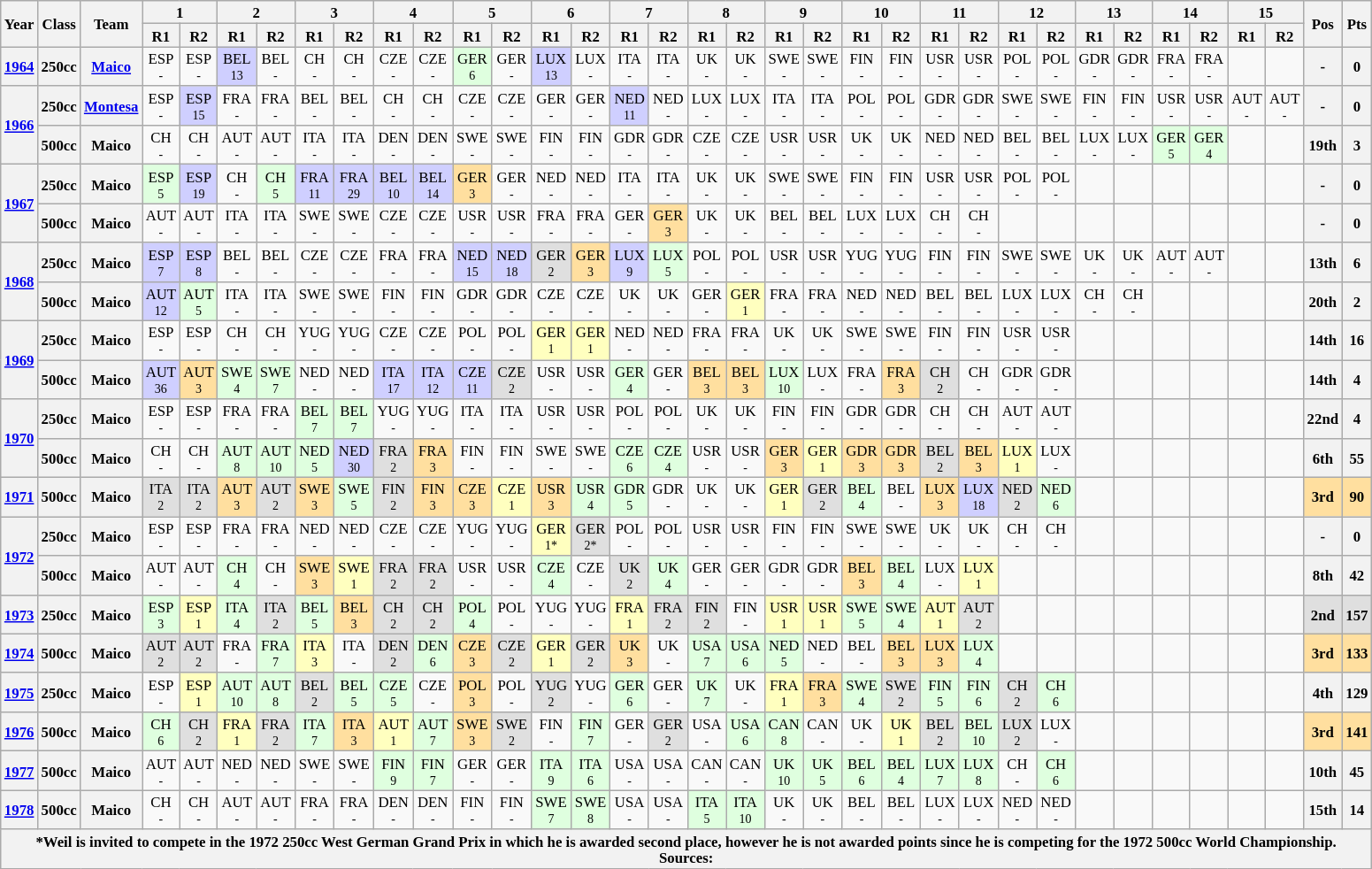<table class="wikitable" style="text-align:center; font-size:70%">
<tr>
<th valign="middle" rowspan=2>Year</th>
<th valign="middle" rowspan=2>Class</th>
<th valign="middle" rowspan=2>Team</th>
<th colspan=2>1</th>
<th colspan=2>2</th>
<th colspan=2>3</th>
<th colspan=2>4</th>
<th colspan=2>5</th>
<th colspan=2>6</th>
<th colspan=2>7</th>
<th colspan=2>8</th>
<th colspan=2>9</th>
<th colspan=2>10</th>
<th colspan=2>11</th>
<th colspan=2>12</th>
<th colspan=2>13</th>
<th colspan=2>14</th>
<th colspan=2>15</th>
<th rowspan=2>Pos</th>
<th rowspan=2>Pts</th>
</tr>
<tr>
<th>R1</th>
<th>R2</th>
<th>R1</th>
<th>R2</th>
<th>R1</th>
<th>R2</th>
<th>R1</th>
<th>R2</th>
<th>R1</th>
<th>R2</th>
<th>R1</th>
<th>R2</th>
<th>R1</th>
<th>R2</th>
<th>R1</th>
<th>R2</th>
<th>R1</th>
<th>R2</th>
<th>R1</th>
<th>R2</th>
<th>R1</th>
<th>R2</th>
<th>R1</th>
<th>R2</th>
<th>R1</th>
<th>R2</th>
<th>R1</th>
<th>R2</th>
<th>R1</th>
<th>R2</th>
</tr>
<tr>
<th><a href='#'>1964</a></th>
<th>250cc</th>
<th><a href='#'>Maico</a></th>
<td>ESP<br><small>-</small></td>
<td>ESP<br><small>-</small></td>
<td style="background:#cfcfff;">BEL<br><small>13</small></td>
<td>BEL<br><small>-</small></td>
<td>CH<br><small>-</small></td>
<td>CH<br><small>-</small></td>
<td>CZE<br><small>-</small></td>
<td>CZE<br><small>-</small></td>
<td style="background:#dfffdf;">GER<br><small>6</small></td>
<td>GER<br><small>-</small></td>
<td style="background:#cfcfff;">LUX<br><small>13</small></td>
<td>LUX<br><small>-</small></td>
<td>ITA<br><small>-</small></td>
<td>ITA<br><small>-</small></td>
<td>UK<br><small>-</small></td>
<td>UK<br><small>-</small></td>
<td>SWE<br><small>-</small></td>
<td>SWE<br><small>-</small></td>
<td>FIN<br><small>-</small></td>
<td>FIN<br><small>-</small></td>
<td>USR<br><small>-</small></td>
<td>USR<br><small>-</small></td>
<td>POL<br><small>-</small></td>
<td>POL<br><small>-</small></td>
<td>GDR<br><small>-</small></td>
<td>GDR<br><small>-</small></td>
<td>FRA<br><small>-</small></td>
<td>FRA<br><small>-</small></td>
<td></td>
<td></td>
<th>-</th>
<th>0</th>
</tr>
<tr>
<th rowspan=2><a href='#'>1966</a></th>
<th>250cc</th>
<th><a href='#'>Montesa</a></th>
<td>ESP<br><small>-</small></td>
<td style="background:#cfcfff;">ESP<br><small>15</small></td>
<td>FRA<br><small>-</small></td>
<td>FRA<br><small>-</small></td>
<td>BEL<br><small>-</small></td>
<td>BEL<br><small>-</small></td>
<td>CH<br><small>-</small></td>
<td>CH<br><small>-</small></td>
<td>CZE<br><small>-</small></td>
<td>CZE<br><small>-</small></td>
<td>GER<br><small>-</small></td>
<td>GER<br><small>-</small></td>
<td style="background:#cfcfff;">NED<br><small>11</small></td>
<td>NED<br><small>-</small></td>
<td>LUX<br><small>-</small></td>
<td>LUX<br><small>-</small></td>
<td>ITA<br><small>-</small></td>
<td>ITA<br><small>-</small></td>
<td>POL<br><small>-</small></td>
<td>POL<br><small>-</small></td>
<td>GDR<br><small>-</small></td>
<td>GDR<br><small>-</small></td>
<td>SWE<br><small>-</small></td>
<td>SWE<br><small>-</small></td>
<td>FIN<br><small>-</small></td>
<td>FIN<br><small>-</small></td>
<td>USR<br><small>-</small></td>
<td>USR<br><small>-</small></td>
<td>AUT<br><small>-</small></td>
<td>AUT<br><small>-</small></td>
<th>-</th>
<th>0</th>
</tr>
<tr>
<th>500cc</th>
<th>Maico</th>
<td>CH<br><small>-</small></td>
<td>CH<br><small>-</small></td>
<td>AUT<br><small>-</small></td>
<td>AUT<br><small>-</small></td>
<td>ITA<br><small>-</small></td>
<td>ITA<br><small>-</small></td>
<td>DEN<br><small>-</small></td>
<td>DEN<br><small>-</small></td>
<td>SWE<br><small>-</small></td>
<td>SWE<br><small>-</small></td>
<td>FIN<br><small>-</small></td>
<td>FIN<br><small>-</small></td>
<td>GDR<br><small>-</small></td>
<td>GDR<br><small>-</small></td>
<td>CZE<br><small>-</small></td>
<td>CZE<br><small>-</small></td>
<td>USR<br><small>-</small></td>
<td>USR<br><small>-</small></td>
<td>UK<br><small>-</small></td>
<td>UK<br><small>-</small></td>
<td>NED<br><small>-</small></td>
<td>NED<br><small>-</small></td>
<td>BEL<br><small>-</small></td>
<td>BEL<br><small>-</small></td>
<td>LUX<br><small>-</small></td>
<td>LUX<br><small>-</small></td>
<td style="background:#dfffdf;">GER<br><small>5</small></td>
<td style="background:#dfffdf;">GER<br><small>4</small></td>
<td></td>
<td></td>
<th>19th</th>
<th>3</th>
</tr>
<tr>
<th rowspan=2><a href='#'>1967</a></th>
<th>250cc</th>
<th>Maico</th>
<td style="background:#dfffdf;">ESP<br><small>5</small></td>
<td style="background:#cfcfff;">ESP<br><small>19</small></td>
<td>CH<br><small>-</small></td>
<td style="background:#dfffdf;">CH<br><small>5</small></td>
<td style="background:#cfcfff;">FRA<br><small>11</small></td>
<td style="background:#cfcfff;">FRA<br><small>29</small></td>
<td style="background:#cfcfff;">BEL<br><small>10</small></td>
<td style="background:#cfcfff;">BEL<br><small>14</small></td>
<td style="background:#ffdf9f;">GER<br><small>3</small></td>
<td>GER<br><small>-</small></td>
<td>NED<br><small>-</small></td>
<td>NED<br><small>-</small></td>
<td>ITA<br><small>-</small></td>
<td>ITA<br><small>-</small></td>
<td>UK<br><small>-</small></td>
<td>UK<br><small>-</small></td>
<td>SWE<br><small>-</small></td>
<td>SWE<br><small>-</small></td>
<td>FIN<br><small>-</small></td>
<td>FIN<br><small>-</small></td>
<td>USR<br><small>-</small></td>
<td>USR<br><small>-</small></td>
<td>POL<br><small>-</small></td>
<td>POL<br><small>-</small></td>
<td></td>
<td></td>
<td></td>
<td></td>
<td></td>
<td></td>
<th>-</th>
<th>0</th>
</tr>
<tr>
<th>500cc</th>
<th>Maico</th>
<td>AUT<br><small>-</small></td>
<td>AUT<br><small>-</small></td>
<td>ITA<br><small>-</small></td>
<td>ITA<br><small>-</small></td>
<td>SWE<br><small>-</small></td>
<td>SWE<br><small>-</small></td>
<td>CZE<br><small>-</small></td>
<td>CZE<br><small>-</small></td>
<td>USR<br><small>-</small></td>
<td>USR<br><small>-</small></td>
<td>FRA<br><small>-</small></td>
<td>FRA<br><small>-</small></td>
<td>GER<br><small>-</small></td>
<td style="background:#ffdf9f;">GER<br><small>3</small></td>
<td>UK<br><small>-</small></td>
<td>UK<br><small>-</small></td>
<td>BEL<br><small>-</small></td>
<td>BEL<br><small>-</small></td>
<td>LUX<br><small>-</small></td>
<td>LUX<br><small>-</small></td>
<td>CH<br><small>-</small></td>
<td>CH<br><small>-</small></td>
<td></td>
<td></td>
<td></td>
<td></td>
<td></td>
<td></td>
<td></td>
<td></td>
<th>-</th>
<th>0</th>
</tr>
<tr>
<th rowspan=2><a href='#'>1968</a></th>
<th>250cc</th>
<th>Maico</th>
<td style="background:#cfcfff;">ESP<br><small>7</small></td>
<td style="background:#cfcfff;">ESP<br><small>8</small></td>
<td>BEL<br><small>-</small></td>
<td>BEL<br><small>-</small></td>
<td>CZE<br><small>-</small></td>
<td>CZE<br><small>-</small></td>
<td>FRA<br><small>-</small></td>
<td>FRA<br><small>-</small></td>
<td style="background:#cfcfff;">NED<br><small>15</small></td>
<td style="background:#cfcfff;">NED<br><small>18</small></td>
<td style="background:#dfdfdf;">GER<br><small>2</small></td>
<td style="background:#ffdf9f;">GER<br><small>3</small></td>
<td style="background:#cfcfff;">LUX<br><small>9</small></td>
<td style="background:#dfffdf;">LUX<br><small>5</small></td>
<td>POL<br><small>-</small></td>
<td>POL<br><small>-</small></td>
<td>USR<br><small>-</small></td>
<td>USR<br><small>-</small></td>
<td>YUG<br><small>-</small></td>
<td>YUG<br><small>-</small></td>
<td>FIN<br><small>-</small></td>
<td>FIN<br><small>-</small></td>
<td>SWE<br><small>-</small></td>
<td>SWE<br><small>-</small></td>
<td>UK<br><small>-</small></td>
<td>UK<br><small>-</small></td>
<td>AUT<br><small>-</small></td>
<td>AUT<br><small>-</small></td>
<td></td>
<td></td>
<th>13th</th>
<th>6</th>
</tr>
<tr>
<th>500cc</th>
<th>Maico</th>
<td style="background:#cfcfff;">AUT<br><small>12</small></td>
<td style="background:#dfffdf;">AUT<br><small>5</small></td>
<td>ITA<br><small>-</small></td>
<td>ITA<br><small>-</small></td>
<td>SWE<br><small>-</small></td>
<td>SWE<br><small>-</small></td>
<td>FIN<br><small>-</small></td>
<td>FIN<br><small>-</small></td>
<td>GDR<br><small>-</small></td>
<td>GDR<br><small>-</small></td>
<td>CZE<br><small>-</small></td>
<td>CZE<br><small>-</small></td>
<td>UK<br><small>-</small></td>
<td>UK<br><small>-</small></td>
<td>GER<br><small>-</small></td>
<td style="background:#ffffbf;">GER<br><small>1</small></td>
<td>FRA<br><small>-</small></td>
<td>FRA<br><small>-</small></td>
<td>NED<br><small>-</small></td>
<td>NED<br><small>-</small></td>
<td>BEL<br><small>-</small></td>
<td>BEL<br><small>-</small></td>
<td>LUX<br><small>-</small></td>
<td>LUX<br><small>-</small></td>
<td>CH<br><small>-</small></td>
<td>CH<br><small>-</small></td>
<td></td>
<td></td>
<td></td>
<td></td>
<th>20th</th>
<th>2</th>
</tr>
<tr>
<th rowspan=2><a href='#'>1969</a></th>
<th>250cc</th>
<th>Maico</th>
<td>ESP<br><small>-</small></td>
<td>ESP<br><small>-</small></td>
<td>CH<br><small>-</small></td>
<td>CH<br><small>-</small></td>
<td>YUG<br><small>-</small></td>
<td>YUG<br><small>-</small></td>
<td>CZE<br><small>-</small></td>
<td>CZE<br><small>-</small></td>
<td>POL<br><small>-</small></td>
<td>POL<br><small>-</small></td>
<td style="background:#ffffbf;">GER<br><small>1</small></td>
<td style="background:#ffffbf;">GER<br><small>1</small></td>
<td>NED<br><small>-</small></td>
<td>NED<br><small>-</small></td>
<td>FRA<br><small>-</small></td>
<td>FRA<br><small>-</small></td>
<td>UK<br><small>-</small></td>
<td>UK<br><small>-</small></td>
<td>SWE<br><small>-</small></td>
<td>SWE<br><small>-</small></td>
<td>FIN<br><small>-</small></td>
<td>FIN<br><small>-</small></td>
<td>USR<br><small>-</small></td>
<td>USR<br><small>-</small></td>
<td></td>
<td></td>
<td></td>
<td></td>
<td></td>
<td></td>
<th>14th</th>
<th>16</th>
</tr>
<tr>
<th>500cc</th>
<th>Maico</th>
<td style="background:#cfcfff;">AUT<br><small>36</small></td>
<td style="background:#ffdf9f;">AUT<br><small>3</small></td>
<td style="background:#dfffdf;">SWE<br><small>4</small></td>
<td style="background:#dfffdf;">SWE<br><small>7</small></td>
<td>NED<br><small>-</small></td>
<td>NED<br><small>-</small></td>
<td style="background:#cfcfff;">ITA<br><small>17</small></td>
<td style="background:#cfcfff;">ITA<br><small>12</small></td>
<td style="background:#cfcfff;">CZE<br><small>11</small></td>
<td style="background:#dfdfdf;">CZE<br><small>2</small></td>
<td>USR<br><small>-</small></td>
<td>USR<br><small>-</small></td>
<td style="background:#dfffdf;">GER<br><small>4</small></td>
<td>GER<br><small>-</small></td>
<td style="background:#ffdf9f;">BEL<br><small>3</small></td>
<td style="background:#ffdf9f;">BEL<br><small>3</small></td>
<td style="background:#dfffdf;">LUX<br><small>10</small></td>
<td>LUX<br><small>-</small></td>
<td>FRA<br><small>-</small></td>
<td style="background:#ffdf9f;">FRA<br><small>3</small></td>
<td style="background:#dfdfdf;">CH<br><small>2</small></td>
<td>CH<br><small>-</small></td>
<td>GDR<br><small>-</small></td>
<td>GDR<br><small>-</small></td>
<td></td>
<td></td>
<td></td>
<td></td>
<td></td>
<td></td>
<th>14th</th>
<th>4</th>
</tr>
<tr>
<th rowspan=2><a href='#'>1970</a></th>
<th>250cc</th>
<th>Maico</th>
<td>ESP<br><small>-</small></td>
<td>ESP<br><small>-</small></td>
<td>FRA<br><small>-</small></td>
<td>FRA<br><small>-</small></td>
<td style="background:#dfffdf;">BEL<br><small>7</small></td>
<td style="background:#dfffdf;">BEL<br><small>7</small></td>
<td>YUG<br><small>-</small></td>
<td>YUG<br><small>-</small></td>
<td>ITA<br><small>-</small></td>
<td>ITA<br><small>-</small></td>
<td>USR<br><small>-</small></td>
<td>USR<br><small>-</small></td>
<td>POL<br><small>-</small></td>
<td>POL<br><small>-</small></td>
<td>UK<br><small>-</small></td>
<td>UK<br><small>-</small></td>
<td>FIN<br><small>-</small></td>
<td>FIN<br><small>-</small></td>
<td>GDR<br><small>-</small></td>
<td>GDR<br><small>-</small></td>
<td>CH<br><small>-</small></td>
<td>CH<br><small>-</small></td>
<td>AUT<br><small>-</small></td>
<td>AUT<br><small>-</small></td>
<td></td>
<td></td>
<td></td>
<td></td>
<td></td>
<td></td>
<th>22nd</th>
<th>4</th>
</tr>
<tr>
<th>500cc</th>
<th>Maico</th>
<td>CH<br><small>-</small></td>
<td>CH<br><small>-</small></td>
<td style="background:#dfffdf;">AUT<br><small>8</small></td>
<td style="background:#dfffdf;">AUT<br><small>10</small></td>
<td style="background:#dfffdf;">NED<br><small>5</small></td>
<td style="background:#cfcfff;">NED<br><small>30</small></td>
<td style="background:#dfdfdf;">FRA<br><small>2</small></td>
<td style="background:#ffdf9f;">FRA<br><small>3</small></td>
<td>FIN<br><small>-</small></td>
<td>FIN<br><small>-</small></td>
<td>SWE<br><small>-</small></td>
<td>SWE<br><small>-</small></td>
<td style="background:#dfffdf;">CZE<br><small>6</small></td>
<td style="background:#dfffdf;">CZE<br><small>4</small></td>
<td>USR<br><small>-</small></td>
<td>USR<br><small>-</small></td>
<td style="background:#ffdf9f;">GER<br><small>3</small></td>
<td style="background:#ffffbf;">GER<br><small>1</small></td>
<td style="background:#ffdf9f;">GDR<br><small>3</small></td>
<td style="background:#ffdf9f;">GDR<br><small>3</small></td>
<td style="background:#dfdfdf;">BEL<br><small>2</small></td>
<td style="background:#ffdf9f;">BEL<br><small>3</small></td>
<td style="background:#ffffbf;">LUX<br><small>1</small></td>
<td>LUX<br><small>-</small></td>
<td></td>
<td></td>
<td></td>
<td></td>
<td></td>
<td></td>
<th>6th</th>
<th>55</th>
</tr>
<tr>
<th><a href='#'>1971</a></th>
<th>500cc</th>
<th>Maico</th>
<td style="background:#dfdfdf;">ITA<br><small>2</small></td>
<td style="background:#dfdfdf;">ITA<br><small>2</small></td>
<td style="background:#ffdf9f;">AUT<br><small>3</small></td>
<td style="background:#dfdfdf;">AUT<br><small>2</small></td>
<td style="background:#ffdf9f;">SWE<br><small>3</small></td>
<td style="background:#dfffdf;">SWE<br><small>5</small></td>
<td style="background:#dfdfdf;">FIN<br><small>2</small></td>
<td style="background:#ffdf9f;">FIN<br><small>3</small></td>
<td style="background:#ffdf9f;">CZE<br><small>3</small></td>
<td style="background:#ffffbf;">CZE<br><small>1</small></td>
<td style="background:#ffdf9f;">USR<br><small>3</small></td>
<td style="background:#dfffdf;">USR<br><small>4</small></td>
<td style="background:#dfffdf;">GDR<br><small>5</small></td>
<td>GDR<br><small>-</small></td>
<td>UK<br><small>-</small></td>
<td>UK<br><small>-</small></td>
<td style="background:#ffffbf;">GER<br><small>1</small></td>
<td style="background:#dfdfdf;">GER<br><small>2</small></td>
<td style="background:#dfffdf;">BEL<br><small>4</small></td>
<td>BEL<br><small>-</small></td>
<td style="background:#ffdf9f;">LUX<br><small>3</small></td>
<td style="background:#cfcfff;">LUX<br><small>18</small></td>
<td style="background:#dfdfdf;">NED<br><small>2</small></td>
<td style="background:#dfffdf;">NED<br><small>6</small></td>
<td></td>
<td></td>
<td></td>
<td></td>
<td></td>
<td></td>
<th style="background:#FFDF9F;">3rd</th>
<th style="background:#FFDF9F;">90</th>
</tr>
<tr>
<th rowspan=2><a href='#'>1972</a></th>
<th>250cc</th>
<th>Maico</th>
<td>ESP<br><small>-</small></td>
<td>ESP<br><small>-</small></td>
<td>FRA<br><small>-</small></td>
<td>FRA<br><small>-</small></td>
<td>NED<br><small>-</small></td>
<td>NED<br><small>-</small></td>
<td>CZE<br><small>-</small></td>
<td>CZE<br><small>-</small></td>
<td>YUG<br><small>-</small></td>
<td>YUG<br><small>-</small></td>
<td style="background:#ffffbf;">GER<br><small>1*</small></td>
<td style="background:#dfdfdf;">GER<br><small>2*</small></td>
<td>POL<br><small>-</small></td>
<td>POL<br><small>-</small></td>
<td>USR<br><small>-</small></td>
<td>USR<br><small>-</small></td>
<td>FIN<br><small>-</small></td>
<td>FIN<br><small>-</small></td>
<td>SWE<br><small>-</small></td>
<td>SWE<br><small>-</small></td>
<td>UK<br><small>-</small></td>
<td>UK<br><small>-</small></td>
<td>CH<br><small>-</small></td>
<td>CH<br><small>-</small></td>
<td></td>
<td></td>
<td></td>
<td></td>
<td></td>
<td></td>
<th>-</th>
<th>0</th>
</tr>
<tr>
<th>500cc</th>
<th>Maico</th>
<td>AUT<br><small>-</small></td>
<td>AUT<br><small>-</small></td>
<td style="background:#dfffdf;">CH<br><small>4</small></td>
<td>CH<br><small>-</small></td>
<td style="background:#ffdf9f;">SWE<br><small>3</small></td>
<td style="background:#ffffbf;">SWE<br><small>1</small></td>
<td style="background:#dfdfdf;">FRA<br><small>2</small></td>
<td style="background:#dfdfdf;">FRA<br><small>2</small></td>
<td>USR<br><small>-</small></td>
<td>USR<br><small>-</small></td>
<td style="background:#dfffdf;">CZE<br><small>4</small></td>
<td>CZE<br><small>-</small></td>
<td style="background:#dfdfdf;">UK<br><small>2</small></td>
<td style="background:#dfffdf;">UK<br><small>4</small></td>
<td>GER<br><small>-</small></td>
<td>GER<br><small>-</small></td>
<td>GDR<br><small>-</small></td>
<td>GDR<br><small>-</small></td>
<td style="background:#ffdf9f;">BEL<br><small>3</small></td>
<td style="background:#dfffdf;">BEL<br><small>4</small></td>
<td>LUX<br><small>-</small></td>
<td style="background:#ffffbf;">LUX<br><small>1</small></td>
<td></td>
<td></td>
<td></td>
<td></td>
<td></td>
<td></td>
<td></td>
<td></td>
<th>8th</th>
<th>42</th>
</tr>
<tr>
<th><a href='#'>1973</a></th>
<th>250cc</th>
<th>Maico</th>
<td style="background:#dfffdf;">ESP<br><small>3</small></td>
<td style="background:#ffffbf;">ESP<br><small>1</small></td>
<td style="background:#dfffdf;">ITA<br><small>4</small></td>
<td style="background:#dfdfdf;">ITA<br><small>2</small></td>
<td style="background:#dfffdf;">BEL<br><small>5</small></td>
<td style="background:#ffdf9f;">BEL<br><small>3</small></td>
<td style="background:#dfdfdf;">CH<br><small>2</small></td>
<td style="background:#dfdfdf;">CH<br><small>2</small></td>
<td style="background:#dfffdf;">POL<br><small>4</small></td>
<td>POL<br><small>-</small></td>
<td>YUG<br><small>-</small></td>
<td>YUG<br><small>-</small></td>
<td style="background:#ffffbf;">FRA<br><small>1</small></td>
<td style="background:#dfdfdf;">FRA<br><small>2</small></td>
<td style="background:#dfdfdf;">FIN<br><small>2</small></td>
<td>FIN<br><small>-</small></td>
<td style="background:#ffffbf;">USR<br><small>1</small></td>
<td style="background:#ffffbf;">USR<br><small>1</small></td>
<td style="background:#dfffdf;">SWE<br><small>5</small></td>
<td style="background:#dfffdf;">SWE<br><small>4</small></td>
<td style="background:#ffffbf;">AUT<br><small>1</small></td>
<td style="background:#dfdfdf;">AUT<br><small>2</small></td>
<td></td>
<td></td>
<td></td>
<td></td>
<td></td>
<td></td>
<td></td>
<td></td>
<th style="background:#DFDFDF;">2nd</th>
<th style="background:#DFDFDF;">157</th>
</tr>
<tr>
<th><a href='#'>1974</a></th>
<th>500cc</th>
<th>Maico</th>
<td style="background:#dfdfdf;">AUT<br><small>2</small></td>
<td style="background:#dfdfdf;">AUT<br><small>2</small></td>
<td>FRA<br><small>-</small></td>
<td style="background:#dfffdf;">FRA<br><small>7</small></td>
<td style="background:#ffffbf;">ITA<br><small>3</small></td>
<td>ITA<br><small>-</small></td>
<td style="background:#dfdfdf;">DEN<br><small>2</small></td>
<td style="background:#dfffdf;">DEN<br><small>6</small></td>
<td style="background:#ffdf9f;">CZE<br><small>3</small></td>
<td style="background:#dfdfdf;">CZE<br><small>2</small></td>
<td style="background:#ffffbf;">GER<br><small>1</small></td>
<td style="background:#dfdfdf;">GER<br><small>2</small></td>
<td style="background:#ffdf9f;">UK<br><small>3</small></td>
<td>UK<br><small>-</small></td>
<td style="background:#dfffdf;">USA<br><small>7</small></td>
<td style="background:#dfffdf;">USA<br><small>6</small></td>
<td style="background:#dfffdf;">NED<br><small>5</small></td>
<td>NED<br><small>-</small></td>
<td>BEL<br><small>-</small></td>
<td style="background:#ffdf9f;">BEL<br><small>3</small></td>
<td style="background:#ffdf9f;">LUX<br><small>3</small></td>
<td style="background:#dfffdf;">LUX<br><small>4</small></td>
<td></td>
<td></td>
<td></td>
<td></td>
<td></td>
<td></td>
<td></td>
<td></td>
<th style="background:#FFDF9F;">3rd</th>
<th style="background:#FFDF9F;">133</th>
</tr>
<tr>
<th><a href='#'>1975</a></th>
<th>250cc</th>
<th>Maico</th>
<td>ESP<br><small>-</small></td>
<td style="background:#ffffbf;">ESP<br><small>1</small></td>
<td style="background:#dfffdf;">AUT<br><small>10</small></td>
<td style="background:#dfffdf;">AUT<br><small>8</small></td>
<td style="background:#dfdfdf;">BEL<br><small>2</small></td>
<td style="background:#dfffdf;">BEL<br><small>5</small></td>
<td style="background:#dfffdf;">CZE<br><small>5</small></td>
<td>CZE<br><small>-</small></td>
<td style="background:#ffdf9f;">POL<br><small>3</small></td>
<td>POL<br><small>-</small></td>
<td style="background:#dfdfdf;">YUG<br><small>2</small></td>
<td>YUG<br><small>-</small></td>
<td style="background:#dfffdf;">GER<br><small>6</small></td>
<td>GER<br><small>-</small></td>
<td style="background:#dfffdf;">UK<br><small>7</small></td>
<td>UK<br><small>-</small></td>
<td style="background:#ffffbf;">FRA<br><small>1</small></td>
<td style="background:#ffdf9f;">FRA<br><small>3</small></td>
<td style="background:#dfffdf;">SWE<br><small>4</small></td>
<td style="background:#dfdfdf;">SWE<br><small>2</small></td>
<td style="background:#dfffdf;">FIN<br><small>5</small></td>
<td style="background:#dfffdf;">FIN<br><small>6</small></td>
<td style="background:#dfdfdf;">CH<br><small>2</small></td>
<td style="background:#dfffdf;">CH<br><small>6</small></td>
<td></td>
<td></td>
<td></td>
<td></td>
<td></td>
<td></td>
<th>4th</th>
<th>129</th>
</tr>
<tr>
<th><a href='#'>1976</a></th>
<th>500cc</th>
<th>Maico</th>
<td style="background:#dfffdf;">CH<br><small>6</small></td>
<td style="background:#dfdfdf;">CH<br><small>2</small></td>
<td style="background:#ffffbf;">FRA<br><small>1</small></td>
<td style="background:#dfdfdf;">FRA<br><small>2</small></td>
<td style="background:#dfffdf;">ITA<br><small>7</small></td>
<td style="background:#ffdf9f;">ITA<br><small>3</small></td>
<td style="background:#ffffbf;">AUT<br><small>1</small></td>
<td style="background:#dfffdf;">AUT<br><small>7</small></td>
<td style="background:#ffdf9f;">SWE<br><small>3</small></td>
<td style="background:#dfdfdf;">SWE<br><small>2</small></td>
<td>FIN<br><small>-</small></td>
<td style="background:#dfffdf;">FIN<br><small>7</small></td>
<td>GER<br><small>-</small></td>
<td style="background:#dfdfdf;">GER<br><small>2</small></td>
<td>USA<br><small>-</small></td>
<td style="background:#dfffdf;">USA<br><small>6</small></td>
<td style="background:#dfffdf;">CAN<br><small>8</small></td>
<td>CAN<br><small>-</small></td>
<td>UK<br><small>-</small></td>
<td style="background:#ffffbf;">UK<br><small>1</small></td>
<td style="background:#dfdfdf;">BEL<br><small>2</small></td>
<td style="background:#dfffdf;">BEL<br><small>10</small></td>
<td style="background:#dfdfdf;">LUX<br><small>2</small></td>
<td>LUX<br><small>-</small></td>
<td></td>
<td></td>
<td></td>
<td></td>
<td></td>
<td></td>
<th style="background:#FFDF9F;">3rd</th>
<th style="background:#FFDF9F;">141</th>
</tr>
<tr>
<th><a href='#'>1977</a></th>
<th>500cc</th>
<th>Maico</th>
<td>AUT<br><small>-</small></td>
<td>AUT<br><small>-</small></td>
<td>NED<br><small>-</small></td>
<td>NED<br><small>-</small></td>
<td>SWE<br><small>-</small></td>
<td>SWE<br><small>-</small></td>
<td style="background:#dfffdf;">FIN<br><small>9</small></td>
<td style="background:#dfffdf;">FIN<br><small>7</small></td>
<td>GER<br><small>-</small></td>
<td>GER<br><small>-</small></td>
<td style="background:#dfffdf;">ITA<br><small>9</small></td>
<td style="background:#dfffdf;">ITA<br><small>6</small></td>
<td>USA<br><small>-</small></td>
<td>USA<br><small>-</small></td>
<td>CAN<br><small>-</small></td>
<td>CAN<br><small>-</small></td>
<td style="background:#dfffdf;">UK<br><small>10</small></td>
<td style="background:#dfffdf;">UK<br><small>5</small></td>
<td style="background:#dfffdf;">BEL<br><small>6</small></td>
<td style="background:#dfffdf;">BEL<br><small>4</small></td>
<td style="background:#dfffdf;">LUX<br><small>7</small></td>
<td style="background:#dfffdf;">LUX<br><small>8</small></td>
<td>CH<br><small>-</small></td>
<td style="background:#dfffdf;">CH<br><small>6</small></td>
<td></td>
<td></td>
<td></td>
<td></td>
<td></td>
<td></td>
<th>10th</th>
<th>45</th>
</tr>
<tr>
<th><a href='#'>1978</a></th>
<th>500cc</th>
<th>Maico</th>
<td>CH<br><small>-</small></td>
<td>CH<br><small>-</small></td>
<td>AUT<br><small>-</small></td>
<td>AUT<br><small>-</small></td>
<td>FRA<br><small>-</small></td>
<td>FRA<br><small>-</small></td>
<td>DEN<br><small>-</small></td>
<td>DEN<br><small>-</small></td>
<td>FIN<br><small>-</small></td>
<td>FIN<br><small>-</small></td>
<td style="background:#dfffdf;">SWE<br><small>7</small></td>
<td style="background:#dfffdf;">SWE<br><small>8</small></td>
<td>USA<br><small>-</small></td>
<td>USA<br><small>-</small></td>
<td style="background:#dfffdf;">ITA<br><small>5</small></td>
<td style="background:#dfffdf;">ITA<br><small>10</small></td>
<td>UK<br><small>-</small></td>
<td>UK<br><small>-</small></td>
<td>BEL<br><small>-</small></td>
<td>BEL<br><small>-</small></td>
<td>LUX<br><small>-</small></td>
<td>LUX<br><small>-</small></td>
<td>NED<br><small>-</small></td>
<td>NED<br><small>-</small></td>
<td></td>
<td></td>
<td></td>
<td></td>
<td></td>
<td></td>
<th>15th</th>
<th>14</th>
</tr>
<tr>
<th colspan=35>*Weil is invited to compete in the 1972 250cc West German Grand Prix in which he is awarded second place, however he is not awarded points since he is competing for the 1972 500cc World Championship.<br>Sources:</th>
</tr>
</table>
